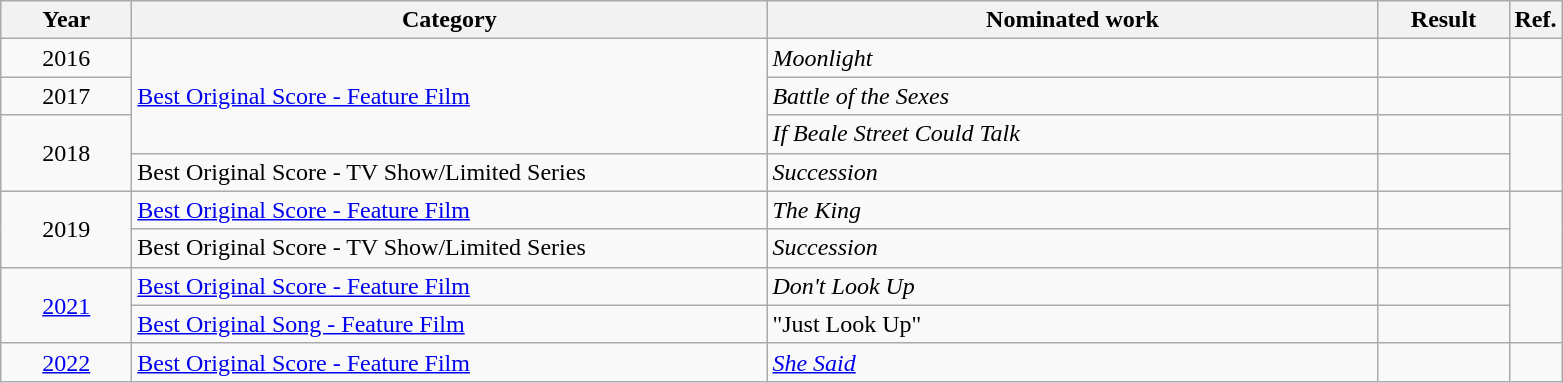<table class=wikitable>
<tr>
<th scope="col" style="width:5em;">Year</th>
<th scope="col" style="width:26em;">Category</th>
<th scope="col" style="width:25em;">Nominated work</th>
<th scope="col" style="width:5em;">Result</th>
<th>Ref.</th>
</tr>
<tr>
<td style="text-align:center;">2016</td>
<td rowspan="3"><a href='#'>Best Original Score - Feature Film</a></td>
<td><em>Moonlight</em></td>
<td></td>
<td></td>
</tr>
<tr>
<td style="text-align:center;">2017</td>
<td><em>Battle of the Sexes</em></td>
<td></td>
<td></td>
</tr>
<tr>
<td style="text-align:center;", rowspan="2">2018</td>
<td><em>If Beale Street Could Talk</em></td>
<td></td>
<td rowspan="2"></td>
</tr>
<tr>
<td>Best Original Score - TV Show/Limited Series</td>
<td><em>Succession</em></td>
<td></td>
</tr>
<tr>
<td style="text-align:center;", rowspan="2">2019</td>
<td><a href='#'>Best Original Score - Feature Film</a></td>
<td><em>The King</em></td>
<td></td>
<td rowspan="2"></td>
</tr>
<tr>
<td>Best Original Score - TV Show/Limited Series</td>
<td><em>Succession</em></td>
<td></td>
</tr>
<tr>
<td style="text-align:center;", rowspan="2"><a href='#'>2021</a></td>
<td><a href='#'>Best Original Score - Feature Film</a></td>
<td><em>Don't Look Up</em></td>
<td></td>
<td rowspan="2"></td>
</tr>
<tr>
<td><a href='#'>Best Original Song - Feature Film</a></td>
<td>"Just Look Up"</td>
<td></td>
</tr>
<tr>
<td style="text-align:center;"><a href='#'>2022</a></td>
<td><a href='#'>Best Original Score - Feature Film</a></td>
<td><em><a href='#'>She Said</a></em></td>
<td></td>
<td></td>
</tr>
</table>
